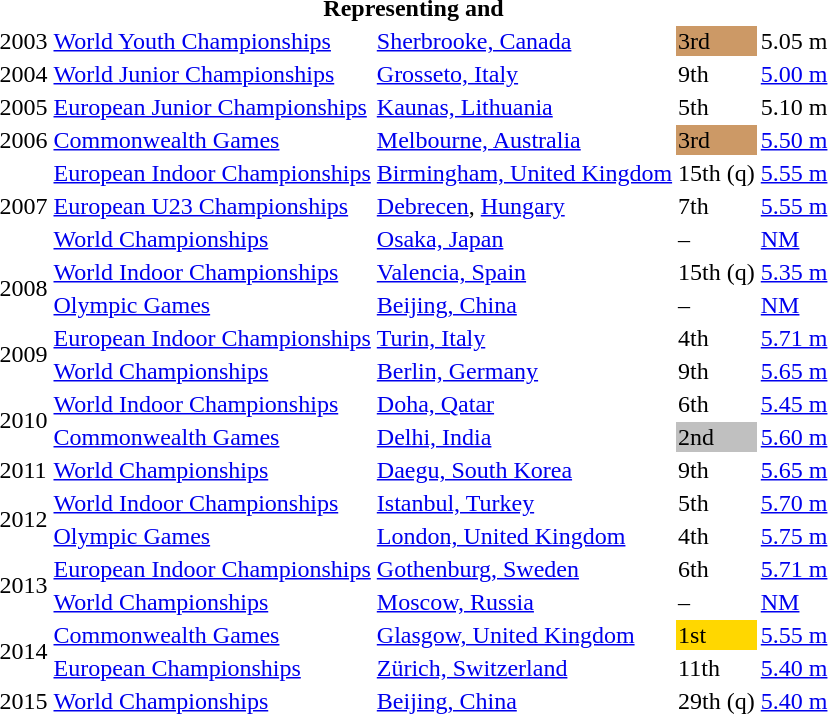<table>
<tr>
<th colspan="5">Representing  and </th>
</tr>
<tr>
<td>2003</td>
<td><a href='#'>World Youth Championships</a></td>
<td><a href='#'>Sherbrooke, Canada</a></td>
<td bgcolor="cc9966">3rd</td>
<td>5.05 m</td>
</tr>
<tr>
<td>2004</td>
<td><a href='#'>World Junior Championships</a></td>
<td><a href='#'>Grosseto, Italy</a></td>
<td>9th</td>
<td><a href='#'>5.00 m</a></td>
</tr>
<tr>
<td>2005</td>
<td><a href='#'>European Junior Championships</a></td>
<td><a href='#'>Kaunas, Lithuania</a></td>
<td>5th</td>
<td>5.10 m</td>
</tr>
<tr>
<td>2006</td>
<td><a href='#'>Commonwealth Games</a></td>
<td><a href='#'>Melbourne, Australia</a></td>
<td bgcolor="cc9966">3rd</td>
<td><a href='#'>5.50 m</a></td>
</tr>
<tr>
<td rowspan=3>2007</td>
<td><a href='#'>European Indoor Championships</a></td>
<td><a href='#'>Birmingham, United Kingdom</a></td>
<td>15th (q)</td>
<td><a href='#'>5.55 m</a></td>
</tr>
<tr>
<td><a href='#'>European U23 Championships</a></td>
<td><a href='#'>Debrecen</a>, <a href='#'>Hungary</a></td>
<td>7th</td>
<td><a href='#'>5.55 m</a></td>
</tr>
<tr>
<td><a href='#'>World Championships</a></td>
<td><a href='#'>Osaka, Japan</a></td>
<td>–</td>
<td><a href='#'>NM</a></td>
</tr>
<tr>
<td rowspan=2>2008</td>
<td><a href='#'>World Indoor Championships</a></td>
<td><a href='#'>Valencia, Spain</a></td>
<td>15th (q)</td>
<td><a href='#'>5.35 m</a></td>
</tr>
<tr>
<td><a href='#'>Olympic Games</a></td>
<td><a href='#'>Beijing, China</a></td>
<td>–</td>
<td><a href='#'>NM</a></td>
</tr>
<tr>
<td rowspan=2>2009</td>
<td><a href='#'>European Indoor Championships</a></td>
<td><a href='#'>Turin, Italy</a></td>
<td>4th</td>
<td><a href='#'>5.71 m</a></td>
</tr>
<tr>
<td><a href='#'>World Championships</a></td>
<td><a href='#'>Berlin, Germany</a></td>
<td>9th</td>
<td><a href='#'>5.65 m</a></td>
</tr>
<tr>
<td rowspan=2>2010</td>
<td><a href='#'>World Indoor Championships</a></td>
<td><a href='#'>Doha, Qatar</a></td>
<td>6th</td>
<td><a href='#'>5.45 m</a></td>
</tr>
<tr>
<td><a href='#'>Commonwealth Games</a></td>
<td><a href='#'>Delhi, India</a></td>
<td bgcolor="silver">2nd</td>
<td><a href='#'>5.60 m</a></td>
</tr>
<tr>
<td>2011</td>
<td><a href='#'>World Championships</a></td>
<td><a href='#'>Daegu, South Korea</a></td>
<td>9th</td>
<td><a href='#'>5.65 m</a></td>
</tr>
<tr>
<td rowspan=2>2012</td>
<td><a href='#'>World Indoor Championships</a></td>
<td><a href='#'>Istanbul, Turkey</a></td>
<td>5th</td>
<td><a href='#'>5.70 m</a></td>
</tr>
<tr>
<td><a href='#'>Olympic Games</a></td>
<td><a href='#'>London, United Kingdom</a></td>
<td>4th</td>
<td><a href='#'>5.75 m</a></td>
</tr>
<tr>
<td rowspan=2>2013</td>
<td><a href='#'>European Indoor Championships</a></td>
<td><a href='#'>Gothenburg, Sweden</a></td>
<td>6th</td>
<td><a href='#'>5.71 m</a></td>
</tr>
<tr>
<td><a href='#'>World Championships</a></td>
<td><a href='#'>Moscow, Russia</a></td>
<td>–</td>
<td><a href='#'>NM</a></td>
</tr>
<tr>
<td rowspan=2>2014</td>
<td><a href='#'>Commonwealth Games</a></td>
<td><a href='#'>Glasgow, United Kingdom</a></td>
<td bgcolor="gold">1st</td>
<td><a href='#'>5.55 m</a></td>
</tr>
<tr>
<td><a href='#'>European Championships</a></td>
<td><a href='#'>Zürich, Switzerland</a></td>
<td>11th</td>
<td><a href='#'>5.40 m</a></td>
</tr>
<tr>
<td>2015</td>
<td><a href='#'>World Championships</a></td>
<td><a href='#'>Beijing, China</a></td>
<td>29th (q)</td>
<td><a href='#'>5.40 m</a></td>
</tr>
</table>
